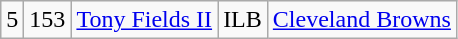<table class="wikitable" style="text-align:center">
<tr>
<td>5</td>
<td>153</td>
<td><a href='#'>Tony Fields II</a></td>
<td>ILB</td>
<td><a href='#'>Cleveland Browns</a></td>
</tr>
</table>
